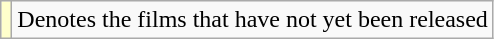<table class="wikitable">
<tr>
<td style="background:#FFFFCC;"></td>
<td>Denotes the films that have not yet been released</td>
</tr>
</table>
